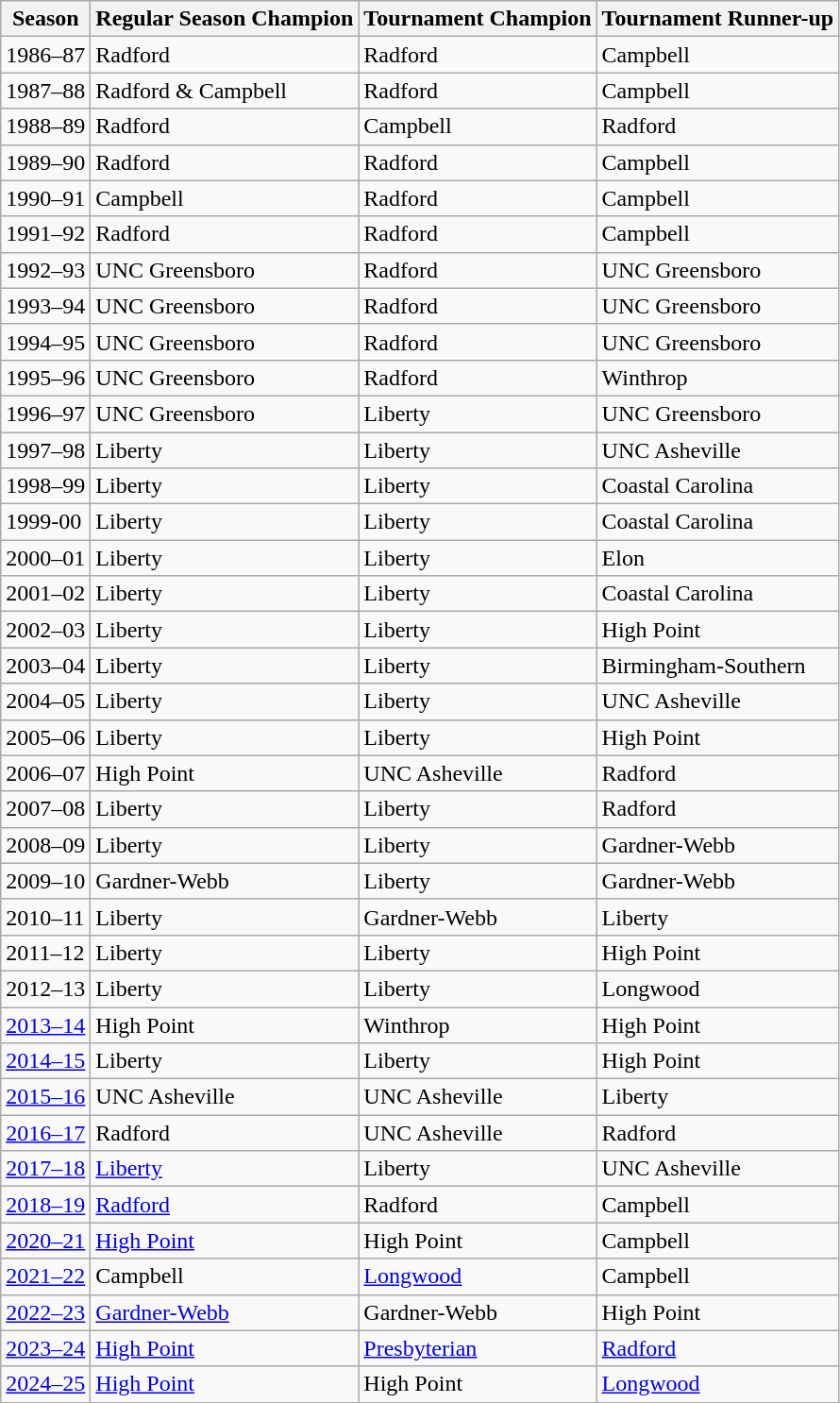<table class="wikitable">
<tr>
<th>Season</th>
<th>Regular Season Champion</th>
<th>Tournament Champion</th>
<th>Tournament Runner-up</th>
</tr>
<tr>
<td>1986–87</td>
<td>Radford</td>
<td>Radford</td>
<td>Campbell</td>
</tr>
<tr>
<td>1987–88</td>
<td>Radford & Campbell</td>
<td>Radford</td>
<td>Campbell</td>
</tr>
<tr>
<td>1988–89</td>
<td>Radford</td>
<td>Campbell</td>
<td>Radford</td>
</tr>
<tr>
<td>1989–90</td>
<td>Radford</td>
<td>Radford</td>
<td>Campbell</td>
</tr>
<tr>
<td>1990–91</td>
<td>Campbell</td>
<td>Radford</td>
<td>Campbell</td>
</tr>
<tr>
<td>1991–92</td>
<td>Radford</td>
<td>Radford</td>
<td>Campbell</td>
</tr>
<tr>
<td>1992–93</td>
<td>UNC Greensboro</td>
<td>Radford</td>
<td>UNC Greensboro</td>
</tr>
<tr>
<td>1993–94</td>
<td>UNC Greensboro</td>
<td>Radford</td>
<td>UNC Greensboro</td>
</tr>
<tr>
<td>1994–95</td>
<td>UNC Greensboro</td>
<td>Radford</td>
<td>UNC Greensboro</td>
</tr>
<tr>
<td>1995–96</td>
<td>UNC Greensboro</td>
<td>Radford</td>
<td>Winthrop</td>
</tr>
<tr>
<td>1996–97</td>
<td>UNC Greensboro</td>
<td>Liberty</td>
<td>UNC Greensboro</td>
</tr>
<tr>
<td>1997–98</td>
<td>Liberty</td>
<td>Liberty</td>
<td>UNC Asheville</td>
</tr>
<tr>
<td>1998–99</td>
<td>Liberty</td>
<td>Liberty</td>
<td>Coastal Carolina</td>
</tr>
<tr>
<td>1999-00</td>
<td>Liberty</td>
<td>Liberty</td>
<td>Coastal Carolina</td>
</tr>
<tr>
<td>2000–01</td>
<td>Liberty</td>
<td>Liberty</td>
<td>Elon</td>
</tr>
<tr>
<td>2001–02</td>
<td>Liberty</td>
<td>Liberty</td>
<td>Coastal Carolina</td>
</tr>
<tr>
<td>2002–03</td>
<td>Liberty</td>
<td>Liberty</td>
<td>High Point</td>
</tr>
<tr>
<td>2003–04</td>
<td>Liberty</td>
<td>Liberty</td>
<td>Birmingham-Southern</td>
</tr>
<tr>
<td>2004–05</td>
<td>Liberty</td>
<td>Liberty</td>
<td>UNC Asheville</td>
</tr>
<tr>
<td>2005–06</td>
<td>Liberty</td>
<td>Liberty</td>
<td>High Point</td>
</tr>
<tr>
<td>2006–07</td>
<td>High Point</td>
<td>UNC Asheville</td>
<td>Radford</td>
</tr>
<tr>
<td>2007–08</td>
<td>Liberty</td>
<td>Liberty</td>
<td>Radford</td>
</tr>
<tr>
<td>2008–09</td>
<td>Liberty</td>
<td>Liberty</td>
<td>Gardner-Webb</td>
</tr>
<tr>
<td>2009–10</td>
<td>Gardner-Webb</td>
<td>Liberty</td>
<td>Gardner-Webb</td>
</tr>
<tr>
<td>2010–11</td>
<td>Liberty</td>
<td>Gardner-Webb</td>
<td>Liberty</td>
</tr>
<tr>
<td>2011–12</td>
<td>Liberty</td>
<td>Liberty</td>
<td>High Point</td>
</tr>
<tr>
<td>2012–13</td>
<td>Liberty</td>
<td>Liberty</td>
<td>Longwood</td>
</tr>
<tr>
<td><a href='#'>2013–14</a></td>
<td>High Point</td>
<td>Winthrop</td>
<td>High Point</td>
</tr>
<tr>
<td><a href='#'>2014–15</a></td>
<td>Liberty</td>
<td>Liberty</td>
<td>High Point</td>
</tr>
<tr>
<td><a href='#'>2015–16</a></td>
<td>UNC Asheville</td>
<td>UNC Asheville</td>
<td>Liberty</td>
</tr>
<tr>
<td><a href='#'>2016–17</a></td>
<td>Radford</td>
<td>UNC Asheville</td>
<td>Radford</td>
</tr>
<tr>
<td><a href='#'>2017–18</a></td>
<td><a href='#'>Liberty</a></td>
<td>Liberty</td>
<td>UNC Asheville</td>
</tr>
<tr>
<td><a href='#'>2018–19</a></td>
<td><a href='#'>Radford</a></td>
<td>Radford</td>
<td>Campbell</td>
</tr>
<tr>
<td><a href='#'>2020–21</a></td>
<td><a href='#'>High Point</a></td>
<td>High Point</td>
<td>Campbell</td>
</tr>
<tr>
<td><a href='#'>2021–22</a></td>
<td>Campbell</td>
<td><a href='#'>Longwood</a></td>
<td>Campbell</td>
</tr>
<tr>
<td><a href='#'>2022–23</a></td>
<td><a href='#'>Gardner-Webb</a></td>
<td>Gardner-Webb</td>
<td>High Point</td>
</tr>
<tr>
<td><a href='#'>2023–24</a></td>
<td><a href='#'>High Point</a></td>
<td><a href='#'>Presbyterian</a></td>
<td><a href='#'>Radford</a></td>
</tr>
<tr>
<td><a href='#'>2024–25</a></td>
<td><a href='#'>High Point</a></td>
<td>High Point</td>
<td><a href='#'>Longwood</a></td>
</tr>
</table>
